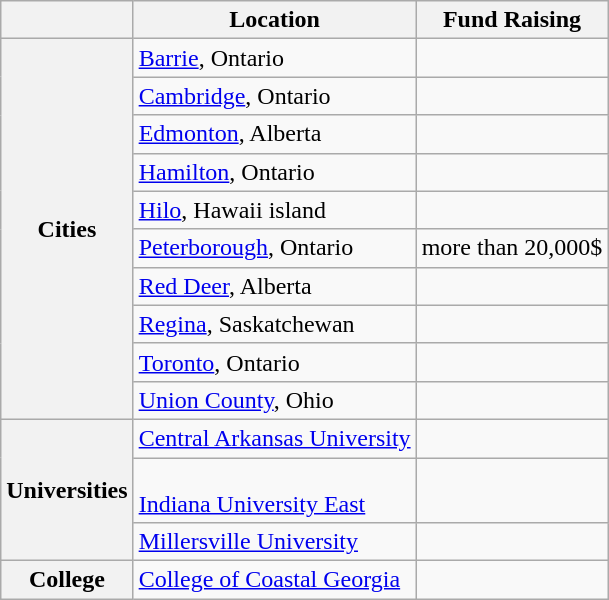<table class="wikitable">
<tr>
<th></th>
<th>Location</th>
<th>Fund Raising</th>
</tr>
<tr>
<th rowspan="10">Cities</th>
<td><a href='#'>Barrie</a>, Ontario</td>
<td></td>
</tr>
<tr>
<td><a href='#'>Cambridge</a>, Ontario</td>
<td></td>
</tr>
<tr>
<td><a href='#'>Edmonton</a>, Alberta</td>
<td></td>
</tr>
<tr>
<td><a href='#'>Hamilton</a>, Ontario</td>
<td></td>
</tr>
<tr>
<td><a href='#'>Hilo</a>, Hawaii island</td>
<td></td>
</tr>
<tr>
<td><a href='#'>Peterborough</a>, Ontario</td>
<td>more than 20,000$</td>
</tr>
<tr>
<td><a href='#'>Red Deer</a>, Alberta</td>
<td></td>
</tr>
<tr>
<td><a href='#'>Regina</a>, Saskatchewan</td>
<td></td>
</tr>
<tr>
<td><a href='#'>Toronto</a>, Ontario</td>
<td></td>
</tr>
<tr>
<td><a href='#'>Union County</a>, Ohio</td>
<td></td>
</tr>
<tr>
<th rowspan="3">Universities</th>
<td><a href='#'>Central Arkansas University</a></td>
<td></td>
</tr>
<tr>
<td><br><a href='#'>Indiana University East</a></td>
<td></td>
</tr>
<tr>
<td><a href='#'>Millersville University</a></td>
<td></td>
</tr>
<tr>
<th>College</th>
<td><a href='#'>College of Coastal Georgia</a></td>
<td></td>
</tr>
</table>
